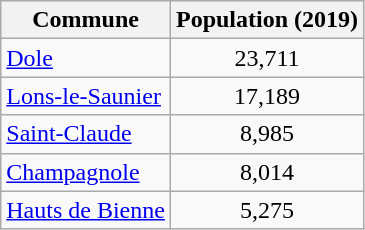<table class=wikitable>
<tr>
<th>Commune</th>
<th>Population (2019)</th>
</tr>
<tr>
<td><a href='#'>Dole</a></td>
<td style="text-align: center;">23,711</td>
</tr>
<tr>
<td><a href='#'>Lons-le-Saunier</a></td>
<td style="text-align: center;">17,189</td>
</tr>
<tr>
<td><a href='#'>Saint-Claude</a></td>
<td style="text-align: center;">8,985</td>
</tr>
<tr>
<td><a href='#'>Champagnole</a></td>
<td style="text-align: center;">8,014</td>
</tr>
<tr>
<td><a href='#'>Hauts de Bienne</a></td>
<td style="text-align: center;">5,275</td>
</tr>
</table>
